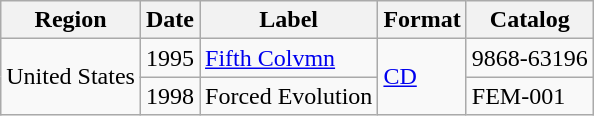<table class="wikitable">
<tr>
<th>Region</th>
<th>Date</th>
<th>Label</th>
<th>Format</th>
<th>Catalog</th>
</tr>
<tr>
<td rowspan="2">United States</td>
<td>1995</td>
<td><a href='#'>Fifth Colvmn</a></td>
<td rowspan="2"><a href='#'>CD</a></td>
<td>9868-63196</td>
</tr>
<tr>
<td>1998</td>
<td>Forced Evolution</td>
<td>FEM-001</td>
</tr>
</table>
